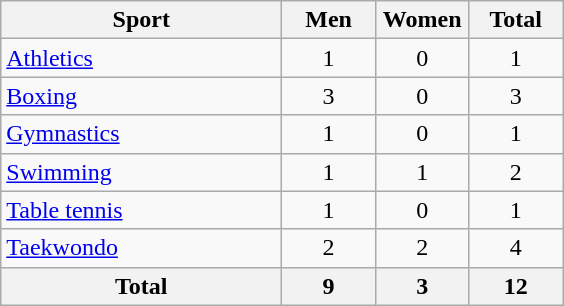<table class="wikitable sortable" style="text-align:center;">
<tr>
<th width=180>Sport</th>
<th width=55>Men</th>
<th width=55>Women</th>
<th width=55>Total</th>
</tr>
<tr>
<td align=left><a href='#'>Athletics</a></td>
<td>1</td>
<td>0</td>
<td>1</td>
</tr>
<tr>
<td align=left><a href='#'>Boxing</a></td>
<td>3</td>
<td>0</td>
<td>3</td>
</tr>
<tr>
<td align=left><a href='#'>Gymnastics</a></td>
<td>1</td>
<td>0</td>
<td>1</td>
</tr>
<tr>
<td align=left><a href='#'>Swimming</a></td>
<td>1</td>
<td>1</td>
<td>2</td>
</tr>
<tr>
<td align=left><a href='#'>Table tennis</a></td>
<td>1</td>
<td>0</td>
<td>1</td>
</tr>
<tr>
<td align=left><a href='#'>Taekwondo</a></td>
<td>2</td>
<td>2</td>
<td>4</td>
</tr>
<tr>
<th>Total</th>
<th>9</th>
<th>3</th>
<th>12</th>
</tr>
</table>
